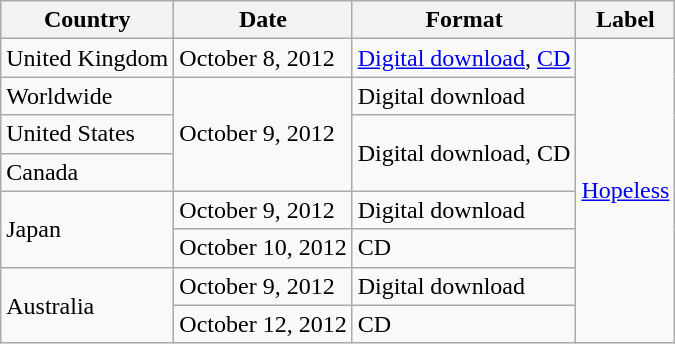<table class="wikitable">
<tr>
<th>Country</th>
<th>Date</th>
<th>Format</th>
<th>Label</th>
</tr>
<tr>
<td>United Kingdom</td>
<td>October 8, 2012</td>
<td><a href='#'>Digital download</a>, <a href='#'>CD</a></td>
<td rowspan="8"><a href='#'>Hopeless</a></td>
</tr>
<tr>
<td>Worldwide</td>
<td rowspan="3">October 9, 2012</td>
<td>Digital download</td>
</tr>
<tr>
<td>United States</td>
<td rowspan="2">Digital download, CD</td>
</tr>
<tr>
<td>Canada</td>
</tr>
<tr>
<td rowspan="2">Japan</td>
<td>October 9, 2012</td>
<td>Digital download</td>
</tr>
<tr>
<td>October 10, 2012</td>
<td>CD</td>
</tr>
<tr>
<td rowspan="2">Australia</td>
<td>October 9, 2012</td>
<td>Digital download</td>
</tr>
<tr>
<td>October 12, 2012</td>
<td>CD</td>
</tr>
</table>
